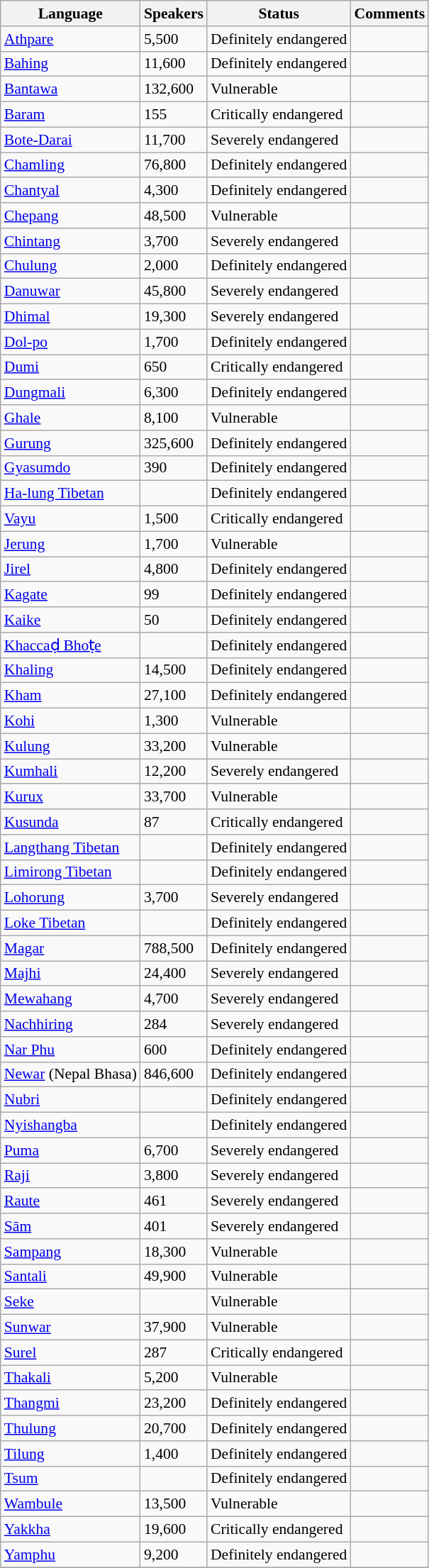<table class="sortable wikitable" style="font-size:90%" align="center">
<tr>
<th>Language</th>
<th>Speakers</th>
<th>Status</th>
<th>Comments</th>
</tr>
<tr>
<td><a href='#'>Athpare</a></td>
<td>5,500</td>
<td>Definitely endangered</td>
<td></td>
</tr>
<tr>
<td><a href='#'>Bahing</a></td>
<td>11,600</td>
<td>Definitely endangered</td>
<td></td>
</tr>
<tr>
<td><a href='#'>Bantawa</a></td>
<td>132,600</td>
<td>Vulnerable</td>
<td></td>
</tr>
<tr>
<td><a href='#'>Baram</a></td>
<td>155</td>
<td>Critically endangered</td>
<td></td>
</tr>
<tr>
<td><a href='#'>Bote-Darai</a></td>
<td>11,700</td>
<td>Severely endangered</td>
<td></td>
</tr>
<tr>
<td><a href='#'>Chamling</a></td>
<td>76,800</td>
<td>Definitely endangered</td>
<td></td>
</tr>
<tr>
<td><a href='#'>Chantyal</a></td>
<td>4,300</td>
<td>Definitely endangered</td>
<td></td>
</tr>
<tr>
<td><a href='#'>Chepang</a></td>
<td>48,500</td>
<td>Vulnerable</td>
<td></td>
</tr>
<tr>
<td><a href='#'>Chintang</a></td>
<td>3,700</td>
<td>Severely endangered</td>
<td></td>
</tr>
<tr>
<td><a href='#'>Chulung</a></td>
<td>2,000</td>
<td>Definitely endangered</td>
<td></td>
</tr>
<tr>
<td><a href='#'>Danuwar</a></td>
<td>45,800</td>
<td>Severely endangered</td>
<td></td>
</tr>
<tr>
<td><a href='#'>Dhimal</a></td>
<td>19,300</td>
<td>Severely endangered</td>
<td></td>
</tr>
<tr>
<td><a href='#'>Dol-po</a></td>
<td>1,700</td>
<td>Definitely endangered</td>
<td></td>
</tr>
<tr>
<td><a href='#'>Dumi</a></td>
<td>650</td>
<td>Critically endangered</td>
<td></td>
</tr>
<tr>
<td><a href='#'>Dungmali</a></td>
<td>6,300</td>
<td>Definitely endangered</td>
<td></td>
</tr>
<tr>
<td><a href='#'>Ghale</a></td>
<td>8,100</td>
<td>Vulnerable</td>
<td></td>
</tr>
<tr>
<td><a href='#'>Gurung</a></td>
<td>325,600</td>
<td>Definitely endangered</td>
<td></td>
</tr>
<tr>
<td><a href='#'>Gyasumdo</a></td>
<td>390</td>
<td>Definitely endangered</td>
<td></td>
</tr>
<tr>
<td><a href='#'>Ha-lung Tibetan</a></td>
<td></td>
<td>Definitely endangered</td>
<td></td>
</tr>
<tr>
<td><a href='#'>Vayu</a></td>
<td>1,500</td>
<td>Critically endangered</td>
<td></td>
</tr>
<tr>
<td><a href='#'>Jerung</a></td>
<td>1,700</td>
<td>Vulnerable</td>
<td></td>
</tr>
<tr>
<td><a href='#'>Jirel</a></td>
<td>4,800</td>
<td>Definitely endangered</td>
<td></td>
</tr>
<tr>
<td><a href='#'>Kagate</a></td>
<td>99</td>
<td>Definitely endangered</td>
<td></td>
</tr>
<tr>
<td><a href='#'>Kaike</a></td>
<td>50</td>
<td>Definitely endangered</td>
<td></td>
</tr>
<tr>
<td><a href='#'>Khaccaḍ Bhoṭe</a></td>
<td></td>
<td>Definitely endangered</td>
<td></td>
</tr>
<tr>
<td><a href='#'>Khaling</a></td>
<td>14,500</td>
<td>Definitely endangered</td>
<td></td>
</tr>
<tr>
<td><a href='#'>Kham</a></td>
<td>27,100</td>
<td>Definitely endangered</td>
<td></td>
</tr>
<tr>
<td><a href='#'>Kohi</a></td>
<td>1,300</td>
<td>Vulnerable</td>
<td></td>
</tr>
<tr>
<td><a href='#'>Kulung</a></td>
<td>33,200</td>
<td>Vulnerable</td>
<td></td>
</tr>
<tr>
<td><a href='#'>Kumhali</a></td>
<td>12,200</td>
<td>Severely endangered</td>
<td></td>
</tr>
<tr>
<td><a href='#'>Kurux</a></td>
<td>33,700</td>
<td>Vulnerable</td>
<td></td>
</tr>
<tr>
<td><a href='#'>Kusunda</a></td>
<td>87</td>
<td>Critically endangered</td>
<td></td>
</tr>
<tr>
<td><a href='#'>Langthang Tibetan</a></td>
<td></td>
<td>Definitely endangered</td>
<td></td>
</tr>
<tr>
<td><a href='#'>Limirong Tibetan</a></td>
<td></td>
<td>Definitely endangered</td>
<td></td>
</tr>
<tr>
<td><a href='#'>Lohorung</a></td>
<td>3,700</td>
<td>Severely endangered</td>
<td></td>
</tr>
<tr>
<td><a href='#'>Loke Tibetan</a></td>
<td></td>
<td>Definitely endangered</td>
<td></td>
</tr>
<tr>
<td><a href='#'>Magar</a></td>
<td>788,500</td>
<td>Definitely endangered</td>
<td></td>
</tr>
<tr>
<td><a href='#'>Majhi</a></td>
<td>24,400</td>
<td>Severely endangered</td>
<td></td>
</tr>
<tr>
<td><a href='#'>Mewahang</a></td>
<td>4,700</td>
<td>Severely endangered</td>
<td></td>
</tr>
<tr>
<td><a href='#'>Nachhiring</a></td>
<td>284</td>
<td>Severely endangered</td>
<td></td>
</tr>
<tr>
<td><a href='#'>Nar Phu</a></td>
<td>600</td>
<td>Definitely endangered</td>
<td></td>
</tr>
<tr>
<td><a href='#'>Newar</a> (Nepal Bhasa)</td>
<td>846,600</td>
<td>Definitely endangered</td>
<td></td>
</tr>
<tr>
<td><a href='#'>Nubri</a></td>
<td></td>
<td>Definitely endangered</td>
<td></td>
</tr>
<tr>
<td><a href='#'>Nyishangba</a></td>
<td></td>
<td>Definitely endangered</td>
<td></td>
</tr>
<tr>
<td><a href='#'>Puma</a></td>
<td>6,700</td>
<td>Severely endangered</td>
<td></td>
</tr>
<tr>
<td><a href='#'>Raji</a></td>
<td>3,800</td>
<td>Severely endangered</td>
<td></td>
</tr>
<tr>
<td><a href='#'>Raute</a></td>
<td>461</td>
<td>Severely endangered</td>
<td></td>
</tr>
<tr>
<td><a href='#'>Sām</a></td>
<td>401</td>
<td>Severely endangered</td>
<td></td>
</tr>
<tr>
<td><a href='#'>Sampang</a></td>
<td>18,300</td>
<td>Vulnerable</td>
<td></td>
</tr>
<tr>
<td><a href='#'>Santali</a></td>
<td>49,900</td>
<td>Vulnerable</td>
<td></td>
</tr>
<tr>
<td><a href='#'>Seke</a></td>
<td></td>
<td>Vulnerable</td>
<td></td>
</tr>
<tr>
<td><a href='#'>Sunwar</a></td>
<td>37,900</td>
<td>Vulnerable</td>
<td></td>
</tr>
<tr>
<td><a href='#'>Surel</a></td>
<td>287</td>
<td>Critically endangered</td>
<td></td>
</tr>
<tr>
<td><a href='#'>Thakali</a></td>
<td>5,200</td>
<td>Vulnerable</td>
<td></td>
</tr>
<tr>
<td><a href='#'>Thangmi</a></td>
<td>23,200</td>
<td>Definitely endangered</td>
<td></td>
</tr>
<tr>
<td><a href='#'>Thulung</a></td>
<td>20,700</td>
<td>Definitely endangered</td>
<td></td>
</tr>
<tr>
<td><a href='#'>Tilung</a></td>
<td>1,400</td>
<td>Definitely endangered</td>
<td></td>
</tr>
<tr>
<td><a href='#'>Tsum</a></td>
<td></td>
<td>Definitely endangered</td>
<td></td>
</tr>
<tr>
<td><a href='#'>Wambule</a></td>
<td>13,500</td>
<td>Vulnerable</td>
<td></td>
</tr>
<tr>
<td><a href='#'>Yakkha</a></td>
<td>19,600</td>
<td>Critically endangered</td>
<td></td>
</tr>
<tr>
<td><a href='#'>Yamphu</a></td>
<td>9,200</td>
<td>Definitely endangered</td>
<td></td>
</tr>
<tr>
</tr>
</table>
